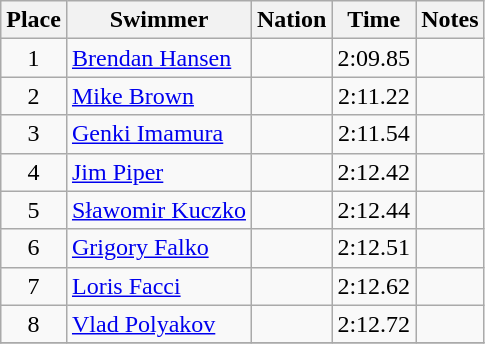<table class="wikitable sortable" style="text-align:center">
<tr>
<th>Place</th>
<th>Swimmer</th>
<th>Nation</th>
<th>Time</th>
<th>Notes</th>
</tr>
<tr>
<td>1</td>
<td align=left><a href='#'>Brendan Hansen</a></td>
<td align=left></td>
<td>2:09.85</td>
<td></td>
</tr>
<tr>
<td>2</td>
<td align=left><a href='#'>Mike Brown</a></td>
<td align=left></td>
<td>2:11.22</td>
<td></td>
</tr>
<tr>
<td>3</td>
<td align=left><a href='#'>Genki Imamura</a></td>
<td align=left></td>
<td>2:11.54</td>
<td></td>
</tr>
<tr>
<td>4</td>
<td align=left><a href='#'>Jim Piper</a></td>
<td align=left></td>
<td>2:12.42</td>
<td></td>
</tr>
<tr>
<td>5</td>
<td align=left><a href='#'>Sławomir Kuczko</a></td>
<td align=left></td>
<td>2:12.44</td>
<td></td>
</tr>
<tr>
<td>6</td>
<td align=left><a href='#'>Grigory Falko</a></td>
<td align=left></td>
<td>2:12.51</td>
<td></td>
</tr>
<tr>
<td>7</td>
<td align=left><a href='#'>Loris Facci</a></td>
<td align=left></td>
<td>2:12.62</td>
<td></td>
</tr>
<tr>
<td>8</td>
<td align=left><a href='#'>Vlad Polyakov</a></td>
<td align=left></td>
<td>2:12.72</td>
<td></td>
</tr>
<tr>
</tr>
</table>
